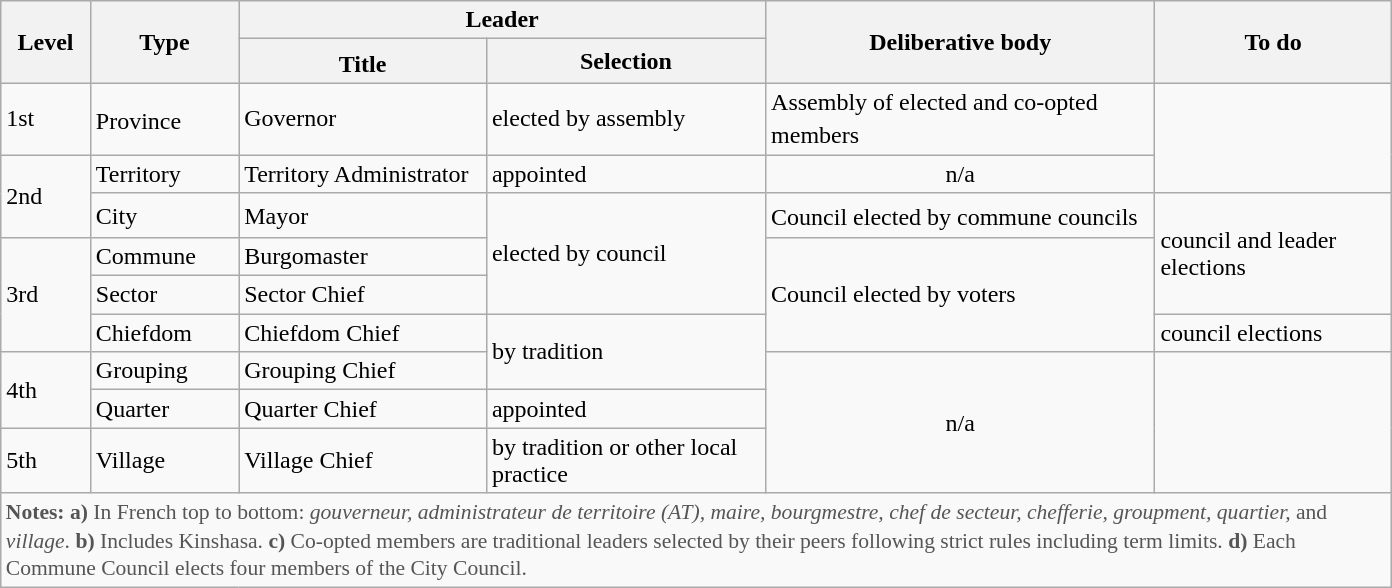<table class="wikitable" style="max-width:58em">
<tr>
<th rowspan="2">Level</th>
<th rowspan="2">Type</th>
<th colspan="2">Leader</th>
<th style="width: 28%;" rowspan="2">Deliberative body</th>
<th style="width: 17%;" rowspan="2">To do<br></th>
</tr>
<tr>
<th>Title<sup></sup></th>
<th>Selection</th>
</tr>
<tr>
<td>1st</td>
<td>Province<sup></sup></td>
<td>Governor</td>
<td>elected by assembly</td>
<td>Assembly of elected and co-opted  members<sup></sup></td>
<td rowspan="2"></td>
</tr>
<tr>
<td rowspan="2">2nd</td>
<td>Territory</td>
<td>Territory Administrator</td>
<td>appointed</td>
<td style="text-align:center;">n/a<br></td>
</tr>
<tr>
<td>City</td>
<td>Mayor</td>
<td rowspan="3">elected by council</td>
<td>Council elected by commune councils<sup></sup></td>
<td rowspan="3">council and leader elections </td>
</tr>
<tr>
<td rowspan="3">3rd</td>
<td>Commune</td>
<td>Burgomaster</td>
<td rowspan="3">Council elected by voters</td>
</tr>
<tr>
<td>Sector</td>
<td>Sector Chief</td>
</tr>
<tr>
<td>Chiefdom</td>
<td>Chiefdom Chief</td>
<td rowspan="2">by tradition</td>
<td>council elections</td>
</tr>
<tr>
<td rowspan="2">4th</td>
<td>Grouping</td>
<td>Grouping Chief</td>
<td rowspan="3" style="text-align:center;">n/a<br></td>
<td rowspan="3"></td>
</tr>
<tr>
<td>Quarter</td>
<td>Quarter Chief</td>
<td>appointed</td>
</tr>
<tr>
<td>5th</td>
<td>Village</td>
<td>Village Chief</td>
<td>by tradition or other local practice</td>
</tr>
<tr>
<td colspan="6" style="font-size:90%; line-height: 1.3em; color: #555555;"><strong>Notes: a)</strong> In French top to bottom: <em>gouverneur, administrateur de territoire (AT), maire, bourgmestre, chef de secteur,  chefferie,  groupment,  quartier,</em> and <em> village</em>. <strong>b)</strong> Includes Kinshasa. <strong>c)</strong> Co-opted members are traditional leaders selected by their peers following strict rules including term limits. <strong>d)</strong> Each Commune Council elects four members of the City Council.</td>
</tr>
</table>
